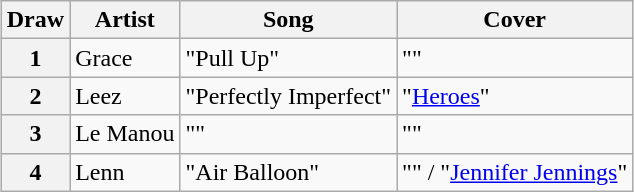<table class="sortable wikitable plainrowheaders" style="margin: 1em auto 1em auto; text-align:center;">
<tr>
<th>Draw</th>
<th>Artist</th>
<th>Song</th>
<th>Cover </th>
</tr>
<tr>
<th scope="row" style="text-align:center">1</th>
<td align="left">Grace</td>
<td align="left">"Pull Up"</td>
<td align="left">"" </td>
</tr>
<tr>
<th scope="row" style="text-align:center">2</th>
<td align="left">Leez</td>
<td align="left">"Perfectly Imperfect"</td>
<td align="left">"<a href='#'>Heroes</a>" </td>
</tr>
<tr>
<th scope="row" style="text-align:center">3</th>
<td align="left">Le Manou</td>
<td align="left">""</td>
<td align="left">"" </td>
</tr>
<tr>
<th scope="row" style="text-align:center">4</th>
<td align="left">Lenn</td>
<td align="left">"Air Balloon"</td>
<td align="left">"" / "<a href='#'>Jennifer Jennings</a>" </td>
</tr>
</table>
